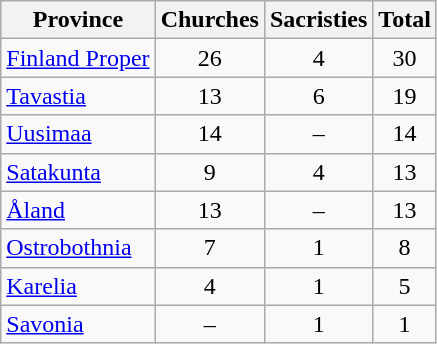<table class="wikitable sortable">
<tr>
<th>Province</th>
<th>Churches</th>
<th>Sacristies</th>
<th>Total</th>
</tr>
<tr>
<td><a href='#'>Finland Proper</a></td>
<td align=center>26</td>
<td align=center>4</td>
<td align=center>30</td>
</tr>
<tr>
<td><a href='#'>Tavastia</a></td>
<td align=center>13</td>
<td align=center>6</td>
<td align=center>19</td>
</tr>
<tr>
<td><a href='#'>Uusimaa</a></td>
<td align=center>14</td>
<td align=center>–</td>
<td align=center>14</td>
</tr>
<tr>
<td><a href='#'>Satakunta</a></td>
<td align=center>9</td>
<td align=center>4</td>
<td align=center>13</td>
</tr>
<tr>
<td><a href='#'>Åland</a></td>
<td align=center>13</td>
<td align=center>–</td>
<td align=center>13</td>
</tr>
<tr>
<td><a href='#'>Ostrobothnia</a></td>
<td align=center>7</td>
<td align=center>1</td>
<td align=center>8</td>
</tr>
<tr>
<td><a href='#'>Karelia</a></td>
<td align=center>4</td>
<td align=center>1</td>
<td align=center>5</td>
</tr>
<tr>
<td><a href='#'>Savonia</a></td>
<td align=center>–</td>
<td align=center>1</td>
<td align=center>1</td>
</tr>
</table>
